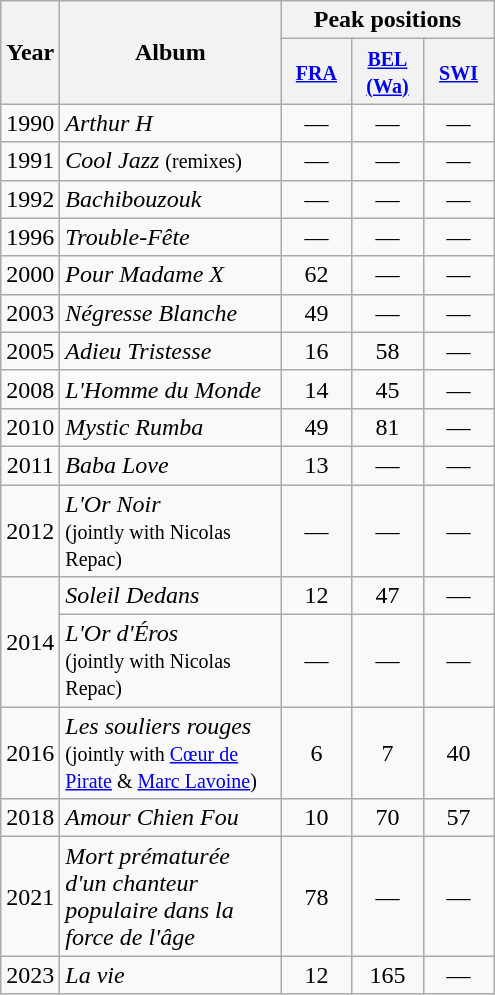<table class="wikitable">
<tr>
<th rowspan="2" style="text-align:center; width:10px;">Year</th>
<th rowspan="2" style="text-align:center; width:140px;">Album</th>
<th style="text-align:center;" colspan=3>Peak positions</th>
</tr>
<tr>
<th width="40"><small><a href='#'>FRA</a></small><br></th>
<th width="40"><small><a href='#'>BEL <br>(Wa)</a></small><br></th>
<th width="40"><small><a href='#'>SWI</a></small><br></th>
</tr>
<tr>
<td style="text-align:center;">1990</td>
<td><em>Arthur H</em></td>
<td style="text-align:center;">—</td>
<td style="text-align:center;">—</td>
<td style="text-align:center;">—</td>
</tr>
<tr>
<td style="text-align:center;">1991</td>
<td><em>Cool Jazz</em> <small>(remixes)</small></td>
<td style="text-align:center;">—</td>
<td style="text-align:center;">—</td>
<td style="text-align:center;">—</td>
</tr>
<tr>
<td style="text-align:center;">1992</td>
<td><em>Bachibouzouk</em></td>
<td style="text-align:center;">—</td>
<td style="text-align:center;">—</td>
<td style="text-align:center;">—</td>
</tr>
<tr>
<td style="text-align:center;">1996</td>
<td><em>Trouble-Fête</em></td>
<td style="text-align:center;">—</td>
<td style="text-align:center;">—</td>
<td style="text-align:center;">—</td>
</tr>
<tr>
<td style="text-align:center;">2000</td>
<td><em>Pour Madame X</em></td>
<td style="text-align:center;">62</td>
<td style="text-align:center;">—</td>
<td style="text-align:center;">—</td>
</tr>
<tr>
<td style="text-align:center;">2003</td>
<td><em>Négresse Blanche</em></td>
<td style="text-align:center;">49</td>
<td style="text-align:center;">—</td>
<td style="text-align:center;">—</td>
</tr>
<tr>
<td style="text-align:center;">2005</td>
<td><em>Adieu Tristesse</em></td>
<td style="text-align:center;">16</td>
<td style="text-align:center;">58</td>
<td style="text-align:center;">—</td>
</tr>
<tr>
<td style="text-align:center;">2008</td>
<td><em>L'Homme du Monde</em></td>
<td style="text-align:center;">14</td>
<td style="text-align:center;">45</td>
<td style="text-align:center;">—</td>
</tr>
<tr>
<td style="text-align:center;">2010</td>
<td><em>Mystic Rumba</em></td>
<td style="text-align:center;">49</td>
<td style="text-align:center;">81</td>
<td style="text-align:center;">—</td>
</tr>
<tr>
<td style="text-align:center;">2011</td>
<td><em>Baba Love</em></td>
<td style="text-align:center;">13</td>
<td style="text-align:center;">—</td>
<td style="text-align:center;">—</td>
</tr>
<tr>
<td style="text-align:center;">2012</td>
<td><em>L'Or Noir</em> <br><small>(jointly with Nicolas Repac)</small></td>
<td style="text-align:center;">—</td>
<td style="text-align:center;">—</td>
<td style="text-align:center;">—</td>
</tr>
<tr>
<td style="text-align:center;" rowspan=2>2014</td>
<td><em>Soleil Dedans</em></td>
<td style="text-align:center;">12</td>
<td style="text-align:center;">47</td>
<td style="text-align:center;">—</td>
</tr>
<tr>
<td><em>L'Or d'Éros</em> <br><small>(jointly with Nicolas Repac)</small></td>
<td style="text-align:center;">—</td>
<td style="text-align:center;">—</td>
<td style="text-align:center;">—</td>
</tr>
<tr>
<td style="text-align:center;">2016</td>
<td><em>Les souliers rouges</em> <br><small>(jointly with <a href='#'>Cœur de Pirate</a> & <a href='#'>Marc Lavoine</a>)</small></td>
<td style="text-align:center;">6</td>
<td style="text-align:center;">7</td>
<td style="text-align:center;">40</td>
</tr>
<tr>
<td style="text-align:center;">2018</td>
<td><em>Amour Chien Fou</em></td>
<td style="text-align:center;">10</td>
<td style="text-align:center;">70</td>
<td style="text-align:center;">57</td>
</tr>
<tr>
<td style="text-align:center;">2021</td>
<td><em>Mort prématurée d'un chanteur populaire dans la force de l'âge</em></td>
<td style="text-align:center;">78</td>
<td style="text-align:center;">—</td>
<td style="text-align:center;">—</td>
</tr>
<tr>
<td style="text-align:center;">2023</td>
<td><em>La vie</em></td>
<td style="text-align:center;">12</td>
<td style="text-align:center;">165</td>
<td style="text-align:center;">—</td>
</tr>
</table>
